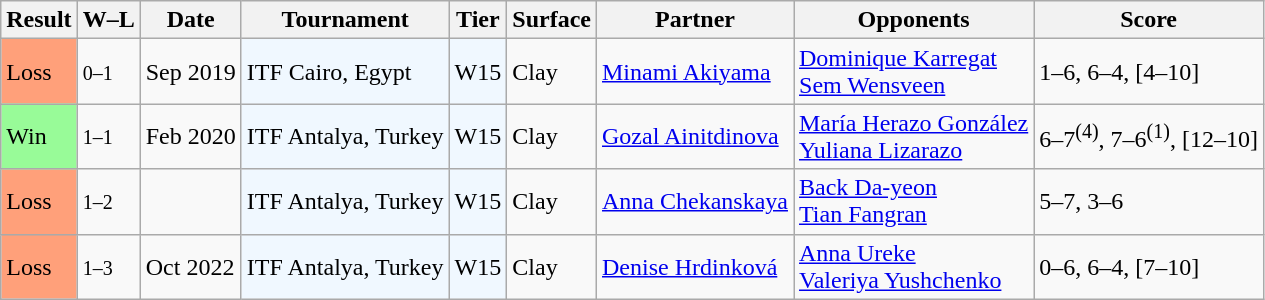<table class="sortable wikitable">
<tr>
<th>Result</th>
<th class="unsortable">W–L</th>
<th>Date</th>
<th>Tournament</th>
<th>Tier</th>
<th>Surface</th>
<th>Partner</th>
<th>Opponents</th>
<th class="unsortable">Score</th>
</tr>
<tr>
<td style="background:#ffa07a;">Loss</td>
<td><small>0–1</small></td>
<td>Sep 2019</td>
<td style="background:#f0f8ff;">ITF Cairo, Egypt</td>
<td style="background:#f0f8ff;">W15</td>
<td>Clay</td>
<td> <a href='#'>Minami Akiyama</a></td>
<td> <a href='#'>Dominique Karregat</a> <br>  <a href='#'>Sem Wensveen</a></td>
<td>1–6, 6–4, [4–10]</td>
</tr>
<tr>
<td style="background:#98fb98;">Win</td>
<td><small>1–1</small></td>
<td>Feb 2020</td>
<td style="background:#f0f8ff;">ITF Antalya, Turkey</td>
<td style="background:#f0f8ff;">W15</td>
<td>Clay</td>
<td> <a href='#'>Gozal Ainitdinova</a></td>
<td> <a href='#'>María Herazo González</a> <br>  <a href='#'>Yuliana Lizarazo</a></td>
<td>6–7<sup>(4)</sup>, 7–6<sup>(1)</sup>, [12–10]</td>
</tr>
<tr>
<td style="background:#ffa07a;">Loss</td>
<td><small>1–2</small></td>
<td></td>
<td style="background:#f0f8ff;">ITF Antalya, Turkey</td>
<td style="background:#f0f8ff;">W15</td>
<td>Clay</td>
<td> <a href='#'>Anna Chekanskaya</a></td>
<td> <a href='#'>Back Da-yeon</a> <br>  <a href='#'>Tian Fangran</a></td>
<td>5–7, 3–6</td>
</tr>
<tr>
<td style="background:#ffa07a;">Loss</td>
<td><small>1–3</small></td>
<td>Oct 2022</td>
<td style="background:#f0f8ff;">ITF Antalya, Turkey</td>
<td style="background:#f0f8ff;">W15</td>
<td>Clay</td>
<td> <a href='#'>Denise Hrdinková</a></td>
<td> <a href='#'>Anna Ureke</a> <br>  <a href='#'>Valeriya Yushchenko</a></td>
<td>0–6, 6–4, [7–10]</td>
</tr>
</table>
